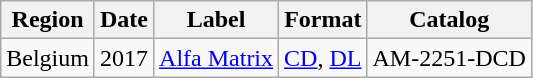<table class="wikitable">
<tr>
<th>Region</th>
<th>Date</th>
<th>Label</th>
<th>Format</th>
<th>Catalog</th>
</tr>
<tr>
<td>Belgium</td>
<td>2017</td>
<td><a href='#'>Alfa Matrix</a></td>
<td><a href='#'>CD</a>, <a href='#'>DL</a></td>
<td>AM-2251-DCD</td>
</tr>
</table>
